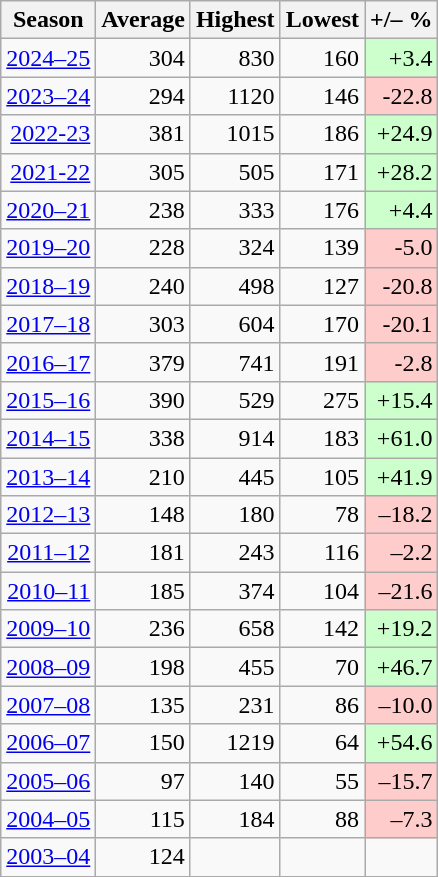<table class="wikitable" style="text-align:right">
<tr>
<th>Season</th>
<th>Average</th>
<th>Highest</th>
<th>Lowest</th>
<th>+/– %</th>
</tr>
<tr>
<td><a href='#'>2024–25</a></td>
<td>304</td>
<td>830</td>
<td>160</td>
<td style="background: #ccffcc;">+3.4</td>
</tr>
<tr>
<td><a href='#'>2023–24</a></td>
<td>294</td>
<td>1120</td>
<td>146</td>
<td style="background: #ffcccc;">-22.8</td>
</tr>
<tr>
<td><a href='#'>2022-23</a></td>
<td>381</td>
<td>1015</td>
<td>186</td>
<td style="background: #ccffcc;">+24.9</td>
</tr>
<tr>
<td><a href='#'>2021-22</a></td>
<td>305</td>
<td>505</td>
<td>171</td>
<td style="background: #ccffcc;">+28.2</td>
</tr>
<tr>
<td><a href='#'>2020–21</a></td>
<td>238</td>
<td>333</td>
<td>176</td>
<td style="background: #ccffcc;">+4.4</td>
</tr>
<tr>
<td><a href='#'>2019–20</a></td>
<td>228</td>
<td>324</td>
<td>139</td>
<td style="background: #ffcccc;">-5.0</td>
</tr>
<tr>
<td><a href='#'>2018–19</a></td>
<td>240</td>
<td>498</td>
<td>127</td>
<td style="background: #ffcccc;">-20.8</td>
</tr>
<tr>
<td><a href='#'>2017–18</a></td>
<td>303</td>
<td>604</td>
<td>170</td>
<td style="background: #ffcccc;">-20.1</td>
</tr>
<tr>
<td><a href='#'>2016–17</a></td>
<td>379</td>
<td>741</td>
<td>191</td>
<td style="background: #ffcccc;">-2.8</td>
</tr>
<tr>
<td><a href='#'>2015–16</a></td>
<td>390</td>
<td>529</td>
<td>275</td>
<td style="background: #ccffcc;">+15.4</td>
</tr>
<tr>
<td><a href='#'>2014–15</a></td>
<td>338</td>
<td>914</td>
<td>183</td>
<td style="background: #ccffcc;">+61.0</td>
</tr>
<tr>
<td><a href='#'>2013–14</a></td>
<td>210</td>
<td>445</td>
<td>105</td>
<td style="background: #ccffcc;">+41.9</td>
</tr>
<tr>
<td><a href='#'>2012–13</a></td>
<td>148</td>
<td>180</td>
<td>78</td>
<td style="background: #ffcccc;">–18.2</td>
</tr>
<tr>
<td><a href='#'>2011–12</a></td>
<td>181</td>
<td>243</td>
<td>116</td>
<td style="background: #ffcccc;">–2.2</td>
</tr>
<tr>
<td><a href='#'>2010–11</a></td>
<td>185</td>
<td>374</td>
<td>104</td>
<td style="background: #ffcccc;">–21.6</td>
</tr>
<tr>
<td><a href='#'>2009–10</a></td>
<td>236</td>
<td>658</td>
<td>142</td>
<td style="background: #ccffcc;">+19.2</td>
</tr>
<tr>
<td><a href='#'>2008–09</a></td>
<td>198</td>
<td>455</td>
<td>70</td>
<td style="background: #ccffcc;">+46.7</td>
</tr>
<tr>
<td><a href='#'>2007–08</a></td>
<td>135</td>
<td>231</td>
<td>86</td>
<td style="background: #ffcccc;">–10.0</td>
</tr>
<tr>
<td><a href='#'>2006–07</a></td>
<td>150</td>
<td>1219</td>
<td>64</td>
<td style="background: #ccffcc;">+54.6</td>
</tr>
<tr>
<td><a href='#'>2005–06</a></td>
<td>97</td>
<td>140</td>
<td>55</td>
<td style="background: #ffcccc;">–15.7</td>
</tr>
<tr>
<td><a href='#'>2004–05</a></td>
<td>115</td>
<td>184</td>
<td>88</td>
<td style="background: #ffcccc;">–7.3</td>
</tr>
<tr>
<td><a href='#'>2003–04</a></td>
<td>124</td>
<td></td>
<td></td>
<td></td>
</tr>
</table>
